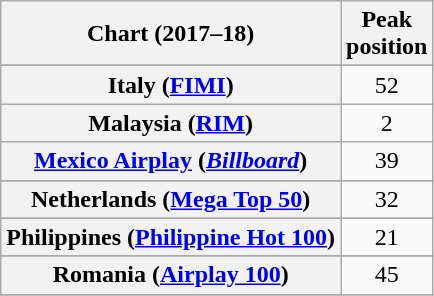<table class="wikitable sortable plainrowheaders" style="text-align:center">
<tr>
<th scope="col">Chart (2017–18)</th>
<th scope="col">Peak<br> position</th>
</tr>
<tr>
</tr>
<tr>
</tr>
<tr>
</tr>
<tr>
</tr>
<tr>
</tr>
<tr>
</tr>
<tr>
</tr>
<tr>
</tr>
<tr>
</tr>
<tr>
</tr>
<tr>
</tr>
<tr>
</tr>
<tr>
</tr>
<tr>
</tr>
<tr>
<th scope="row">Italy (<a href='#'>FIMI</a>)</th>
<td>52</td>
</tr>
<tr>
<th scope="row">Malaysia (<a href='#'>RIM</a>)</th>
<td>2</td>
</tr>
<tr>
<th scope="row"><a href='#'>Mexico Airplay</a> (<em><a href='#'>Billboard</a></em>)</th>
<td>39</td>
</tr>
<tr>
</tr>
<tr>
<th scope="row">Netherlands (<a href='#'>Mega Top 50</a>)</th>
<td>32</td>
</tr>
<tr>
</tr>
<tr>
</tr>
<tr>
</tr>
<tr>
<th scope="row">Philippines (<a href='#'>Philippine Hot 100</a>)</th>
<td>21</td>
</tr>
<tr>
</tr>
<tr>
<th scope="row">Romania (<a href='#'>Airplay 100</a>)</th>
<td>45</td>
</tr>
<tr>
</tr>
<tr>
</tr>
<tr>
</tr>
<tr>
</tr>
<tr>
</tr>
<tr>
</tr>
<tr>
</tr>
<tr>
</tr>
<tr>
</tr>
<tr>
</tr>
</table>
